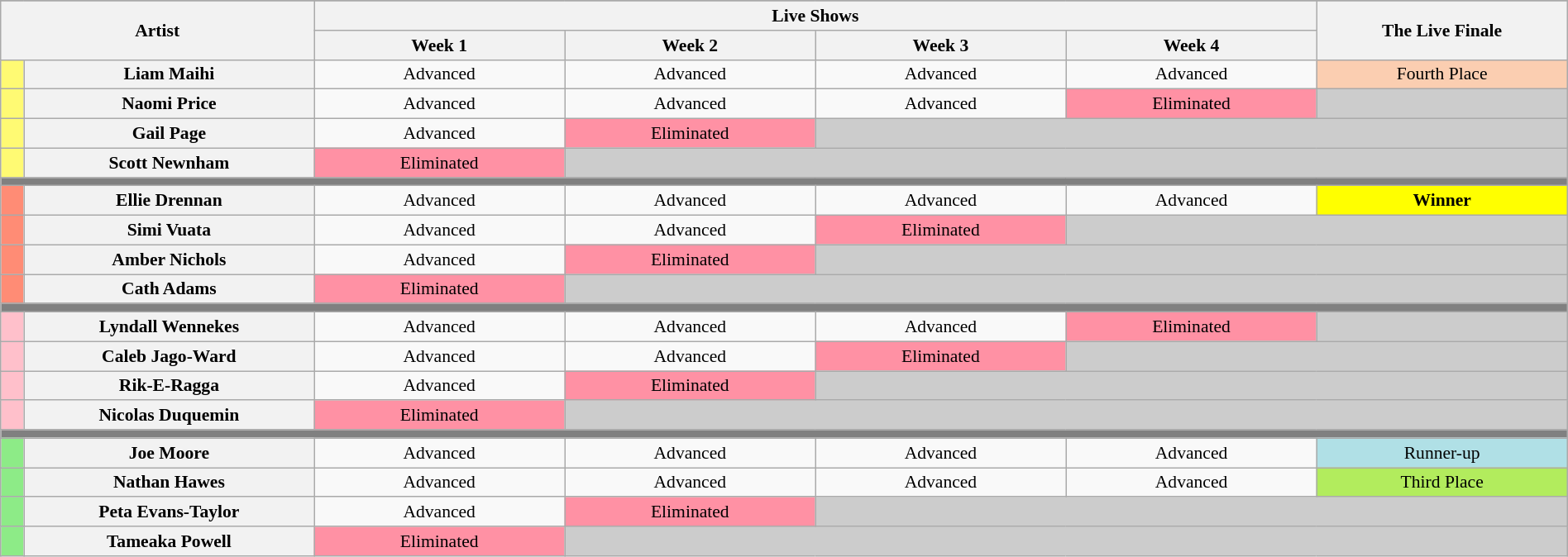<table class="wikitable" style="font-size:90%; text-align:center; width:100%;">
<tr>
</tr>
<tr>
<th rowspan="2" colspan="2" width="20%">Artist</th>
<th colspan="4" width="60%">Live Shows</th>
<th rowspan="2" width="16%">The Live Finale</th>
</tr>
<tr>
<th width="16%">Week 1</th>
<th width="16%">Week 2</th>
<th width="16%">Week 3</th>
<th width="16%">Week 4</th>
</tr>
<tr>
<th style="background:#fffa73;"></th>
<th width="18.5%">Liam Maihi</th>
<td>Advanced</td>
<td>Advanced</td>
<td>Advanced</td>
<td>Advanced</td>
<td bgcolor="#FBCEB1">Fourth Place</td>
</tr>
<tr>
<th style="background:#fffa73;"></th>
<th>Naomi Price</th>
<td>Advanced</td>
<td>Advanced</td>
<td>Advanced</td>
<td style="background:#FF91A4;">Eliminated</td>
<td colspan="2" style="background:#ccc;"></td>
</tr>
<tr>
<th style="background:#fffa73;"></th>
<th>Gail Page</th>
<td>Advanced</td>
<td style="background:#FF91A4;">Eliminated</td>
<td colspan="3" style="background:#ccc;"></td>
</tr>
<tr>
<th style="background:#fffa73;"></th>
<th>Scott Newnham</th>
<td style="background:#FF91A4;">Eliminated</td>
<td colspan="4" style="background:#ccc;"></td>
</tr>
<tr>
<th colspan="7" style="background:grey;"></th>
</tr>
<tr>
<th style="background:#ff8c75"></th>
<th>Ellie Drennan</th>
<td>Advanced</td>
<td>Advanced</td>
<td>Advanced</td>
<td>Advanced</td>
<td bgcolor="yellow"><strong>Winner</strong></td>
</tr>
<tr>
<th style="background:#ff8c75"></th>
<th>Simi Vuata</th>
<td>Advanced</td>
<td>Advanced</td>
<td style="background:#FF91A4;">Eliminated</td>
<td colspan="2" style="background:#ccc;"></td>
</tr>
<tr>
<th style="background:#ff8c75"></th>
<th>Amber Nichols</th>
<td>Advanced</td>
<td style="background:#FF91A4;">Eliminated</td>
<td colspan="3" style="background:#ccc;"></td>
</tr>
<tr>
<th style="background:#ff8c75"></th>
<th>Cath Adams</th>
<td style="background:#FF91A4;">Eliminated</td>
<td colspan="4" style="background:#ccc;"></td>
</tr>
<tr>
<th colspan="7" style="background:grey;"></th>
</tr>
<tr>
<th style="background:pink;"></th>
<th>Lyndall Wennekes</th>
<td>Advanced</td>
<td>Advanced</td>
<td>Advanced</td>
<td style="background:#FF91A4;">Eliminated</td>
<td colspan="1" style="background:#ccc;"></td>
</tr>
<tr>
<th style="background:pink;"></th>
<th>Caleb Jago-Ward</th>
<td>Advanced</td>
<td>Advanced</td>
<td style="background:#FF91A4;">Eliminated</td>
<td colspan="2" style="background:#ccc;"></td>
</tr>
<tr>
<th style="background:pink;"></th>
<th>Rik-E-Ragga</th>
<td>Advanced</td>
<td style="background:#FF91A4;">Eliminated</td>
<td colspan="3" style="background:#ccc;"></td>
</tr>
<tr>
<th style="background:pink;"></th>
<th>Nicolas Duquemin</th>
<td style="background:#FF91A4;">Eliminated</td>
<td colspan="4" style="background:#ccc;"></td>
</tr>
<tr>
<th colspan="7" style="background:grey;"></th>
</tr>
<tr>
<th style="background:#8deb87;"></th>
<th>Joe Moore</th>
<td>Advanced</td>
<td>Advanced</td>
<td>Advanced</td>
<td>Advanced</td>
<td bgcolor="#B0E0E6">Runner-up</td>
</tr>
<tr>
<th style="background:#8deb87;"></th>
<th>Nathan Hawes</th>
<td>Advanced</td>
<td>Advanced</td>
<td>Advanced</td>
<td>Advanced</td>
<td bgcolor="#B2EC5D">Third Place</td>
</tr>
<tr>
<th style="background:#8deb87;"></th>
<th>Peta Evans-Taylor</th>
<td>Advanced</td>
<td style="background:#FF91A4;">Eliminated</td>
<td colspan="3" style="background:#ccc;"></td>
</tr>
<tr>
<th style="background:#8deb87;"></th>
<th>Tameaka Powell</th>
<td style="background:#FF91A4;">Eliminated</td>
<td colspan="4" style="background:#ccc;"></td>
</tr>
</table>
